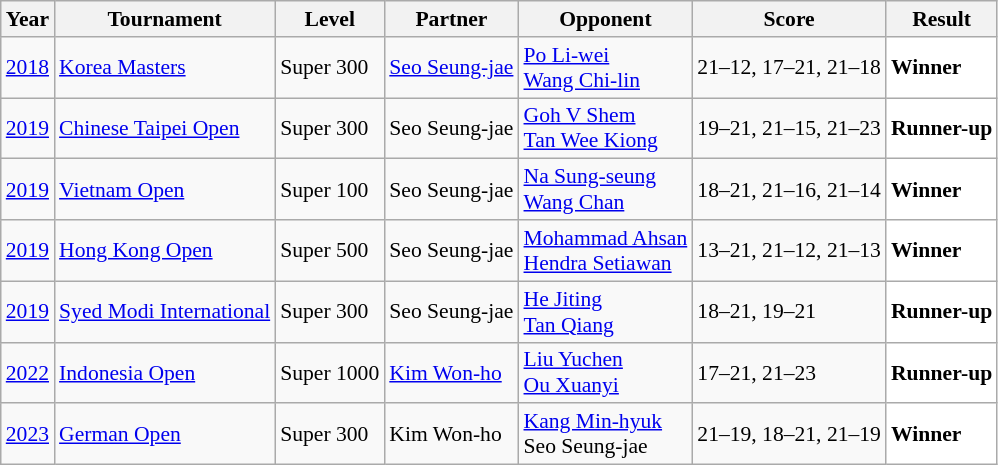<table class="sortable wikitable" style="font-size: 90%;">
<tr>
<th>Year</th>
<th>Tournament</th>
<th>Level</th>
<th>Partner</th>
<th>Opponent</th>
<th>Score</th>
<th>Result</th>
</tr>
<tr>
<td align="center"><a href='#'>2018</a></td>
<td align="left"><a href='#'>Korea Masters</a></td>
<td align="left">Super 300</td>
<td align="left"> <a href='#'>Seo Seung-jae</a></td>
<td align="left"> <a href='#'>Po Li-wei</a><br> <a href='#'>Wang Chi-lin</a></td>
<td align="left">21–12, 17–21, 21–18</td>
<td style="text-align:left; background:white"> <strong>Winner</strong></td>
</tr>
<tr>
<td align="center"><a href='#'>2019</a></td>
<td align="left"><a href='#'>Chinese Taipei Open</a></td>
<td align="left">Super 300</td>
<td align="left"> Seo Seung-jae</td>
<td align="left"> <a href='#'>Goh V Shem</a><br> <a href='#'>Tan Wee Kiong</a></td>
<td align="left">19–21, 21–15, 21–23</td>
<td style="text-align:left; background:white"> <strong>Runner-up</strong></td>
</tr>
<tr>
<td align="center"><a href='#'>2019</a></td>
<td align="left"><a href='#'>Vietnam Open</a></td>
<td align="left">Super 100</td>
<td align="left"> Seo Seung-jae</td>
<td align="left"> <a href='#'>Na Sung-seung</a><br> <a href='#'>Wang Chan</a></td>
<td align="left">18–21, 21–16, 21–14</td>
<td style="text-align:left; background:white"> <strong>Winner</strong></td>
</tr>
<tr>
<td align="center"><a href='#'>2019</a></td>
<td align="left"><a href='#'>Hong Kong Open</a></td>
<td align="left">Super 500</td>
<td align="left"> Seo Seung-jae</td>
<td align="left"> <a href='#'>Mohammad Ahsan</a><br> <a href='#'>Hendra Setiawan</a></td>
<td align="left">13–21, 21–12, 21–13</td>
<td style="text-align:left; background:white"> <strong>Winner</strong></td>
</tr>
<tr>
<td align="center"><a href='#'>2019</a></td>
<td align="left"><a href='#'>Syed Modi International</a></td>
<td align="left">Super 300</td>
<td align="left"> Seo Seung-jae</td>
<td align="left"> <a href='#'>He Jiting</a><br> <a href='#'>Tan Qiang</a></td>
<td align="left">18–21, 19–21</td>
<td style="text-align:left; background:white"> <strong>Runner-up</strong></td>
</tr>
<tr>
<td align="center"><a href='#'>2022</a></td>
<td align="left"><a href='#'>Indonesia Open</a></td>
<td align="left">Super 1000</td>
<td align="left"> <a href='#'>Kim Won-ho</a></td>
<td align="left"> <a href='#'>Liu Yuchen</a><br> <a href='#'>Ou Xuanyi</a></td>
<td align="left">17–21, 21–23</td>
<td style="text-align:left; background:white"> <strong>Runner-up</strong></td>
</tr>
<tr>
<td align="center"><a href='#'>2023</a></td>
<td align="left"><a href='#'>German Open</a></td>
<td align="left">Super 300</td>
<td align="left"> Kim Won-ho</td>
<td align="left"> <a href='#'>Kang Min-hyuk</a><br> Seo Seung-jae</td>
<td align="left">21–19, 18–21, 21–19</td>
<td style="text-align:left; background:white"> <strong>Winner</strong></td>
</tr>
</table>
